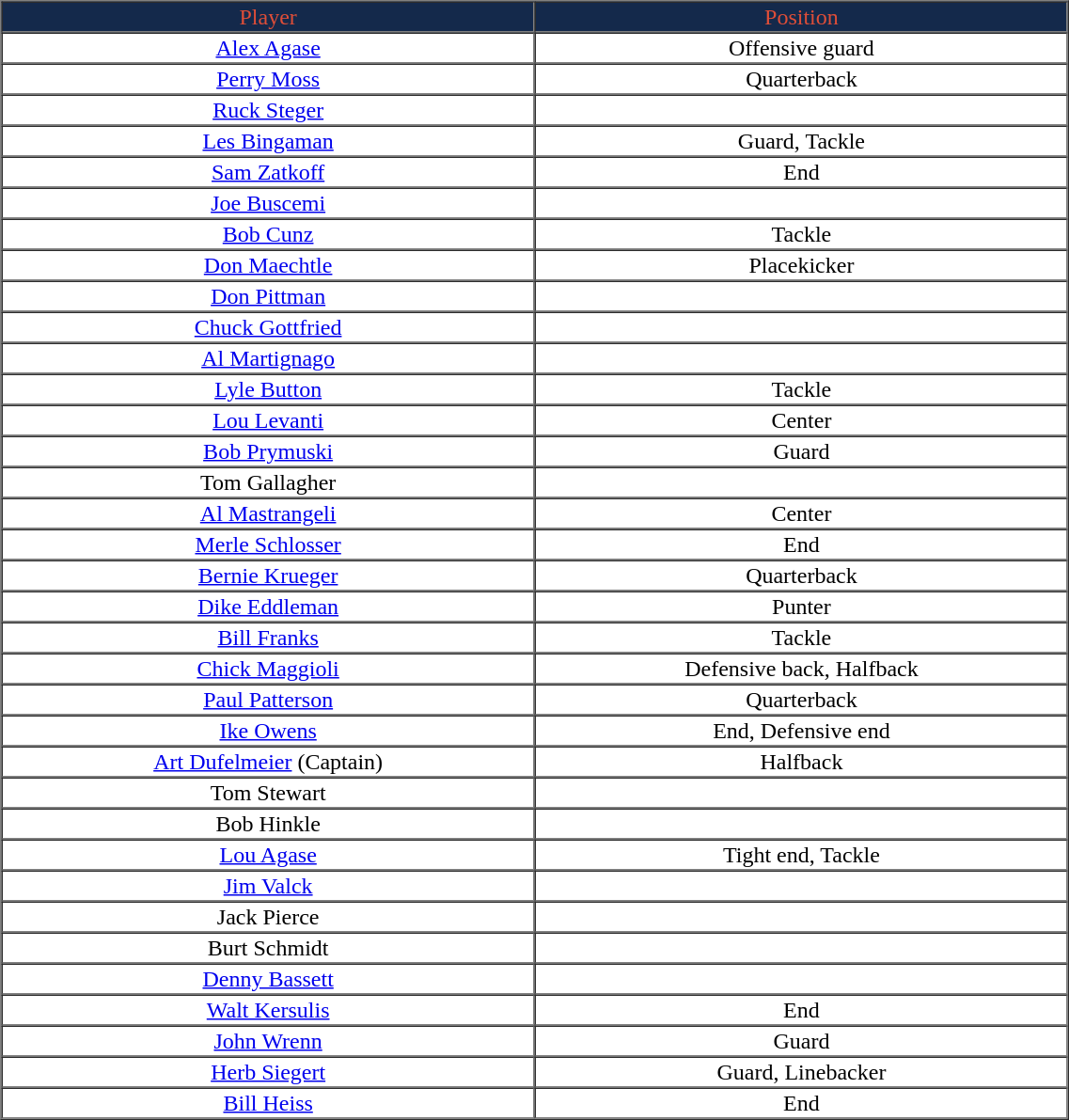<table cellpadding="1" border="1" cellspacing="0" width="60%" style="text-align:center;">
<tr style="background:#14294B; color:#DF4E38;">
<td>Player</td>
<td>Position</td>
</tr>
<tr align="center" bgcolor="">
<td><a href='#'>Alex Agase</a></td>
<td>Offensive guard</td>
</tr>
<tr align="center" bgcolor="">
<td><a href='#'>Perry Moss</a></td>
<td>Quarterback</td>
</tr>
<tr align="center" bgcolor="">
<td><a href='#'>Ruck Steger</a></td>
<td></td>
</tr>
<tr align="center" bgcolor="">
<td width="250"><a href='#'>Les Bingaman</a></td>
<td width="250">Guard, Tackle</td>
</tr>
<tr align="center" bgcolor="">
<td><a href='#'>Sam Zatkoff</a></td>
<td>End</td>
</tr>
<tr align="center" bgcolor="">
<td><a href='#'>Joe Buscemi</a></td>
<td></td>
</tr>
<tr align="center" bgcolor="">
<td><a href='#'>Bob Cunz</a></td>
<td>Tackle</td>
</tr>
<tr align="center" bgcolor="">
<td><a href='#'>Don Maechtle</a></td>
<td>Placekicker</td>
</tr>
<tr align="center" bgcolor="">
<td><a href='#'>Don Pittman</a></td>
<td></td>
</tr>
<tr align="center" bgcolor="">
<td><a href='#'>Chuck Gottfried</a></td>
<td></td>
</tr>
<tr align="center" bgcolor="">
<td><a href='#'>Al Martignago</a></td>
<td></td>
</tr>
<tr align="center" bgcolor="">
<td><a href='#'>Lyle Button</a></td>
<td>Tackle</td>
</tr>
<tr align="center" bgcolor="">
<td><a href='#'>Lou Levanti</a></td>
<td>Center</td>
</tr>
<tr align="center" bgcolor="">
<td><a href='#'>Bob Prymuski</a></td>
<td>Guard</td>
</tr>
<tr align="center" bgcolor="">
<td>Tom Gallagher</td>
<td></td>
</tr>
<tr align="center" bgcolor="">
<td><a href='#'>Al Mastrangeli</a></td>
<td>Center</td>
</tr>
<tr align="center" bgcolor="">
<td><a href='#'>Merle Schlosser</a></td>
<td>End</td>
</tr>
<tr align="center" bgcolor="">
<td><a href='#'>Bernie Krueger</a></td>
<td>Quarterback</td>
</tr>
<tr align="center" bgcolor="">
<td><a href='#'>Dike Eddleman</a></td>
<td>Punter</td>
</tr>
<tr align="center" bgcolor="">
<td><a href='#'>Bill Franks</a></td>
<td>Tackle</td>
</tr>
<tr align="center" bgcolor="">
<td><a href='#'>Chick Maggioli</a></td>
<td>Defensive back, Halfback</td>
</tr>
<tr align="center" bgcolor="">
<td><a href='#'>Paul Patterson</a></td>
<td>Quarterback</td>
</tr>
<tr align="center" bgcolor="">
<td><a href='#'>Ike Owens</a></td>
<td>End, Defensive end</td>
</tr>
<tr align="center" bgcolor="">
<td><a href='#'>Art Dufelmeier</a> (Captain)</td>
<td>Halfback</td>
</tr>
<tr align="center" bgcolor="">
<td>Tom Stewart</td>
<td></td>
</tr>
<tr align="center" bgcolor="">
<td>Bob Hinkle</td>
<td></td>
</tr>
<tr align="center" bgcolor="">
<td><a href='#'>Lou Agase</a></td>
<td>Tight end, Tackle</td>
</tr>
<tr align="center" bgcolor="">
<td><a href='#'>Jim Valck</a></td>
<td></td>
</tr>
<tr align="center" bgcolor="">
<td>Jack Pierce</td>
<td></td>
</tr>
<tr align="center" bgcolor="">
<td>Burt Schmidt</td>
<td></td>
</tr>
<tr align="center" bgcolor="">
<td><a href='#'>Denny Bassett</a></td>
<td></td>
</tr>
<tr align="center" bgcolor="">
<td><a href='#'>Walt Kersulis</a></td>
<td>End</td>
</tr>
<tr align="center" bgcolor="">
<td><a href='#'>John Wrenn</a></td>
<td>Guard</td>
</tr>
<tr align="center" bgcolor="">
<td><a href='#'>Herb Siegert</a></td>
<td>Guard, Linebacker</td>
</tr>
<tr align="center" bgcolor="">
<td><a href='#'>Bill Heiss</a></td>
<td>End</td>
</tr>
<tr align="center" bgcolor="">
</tr>
</table>
